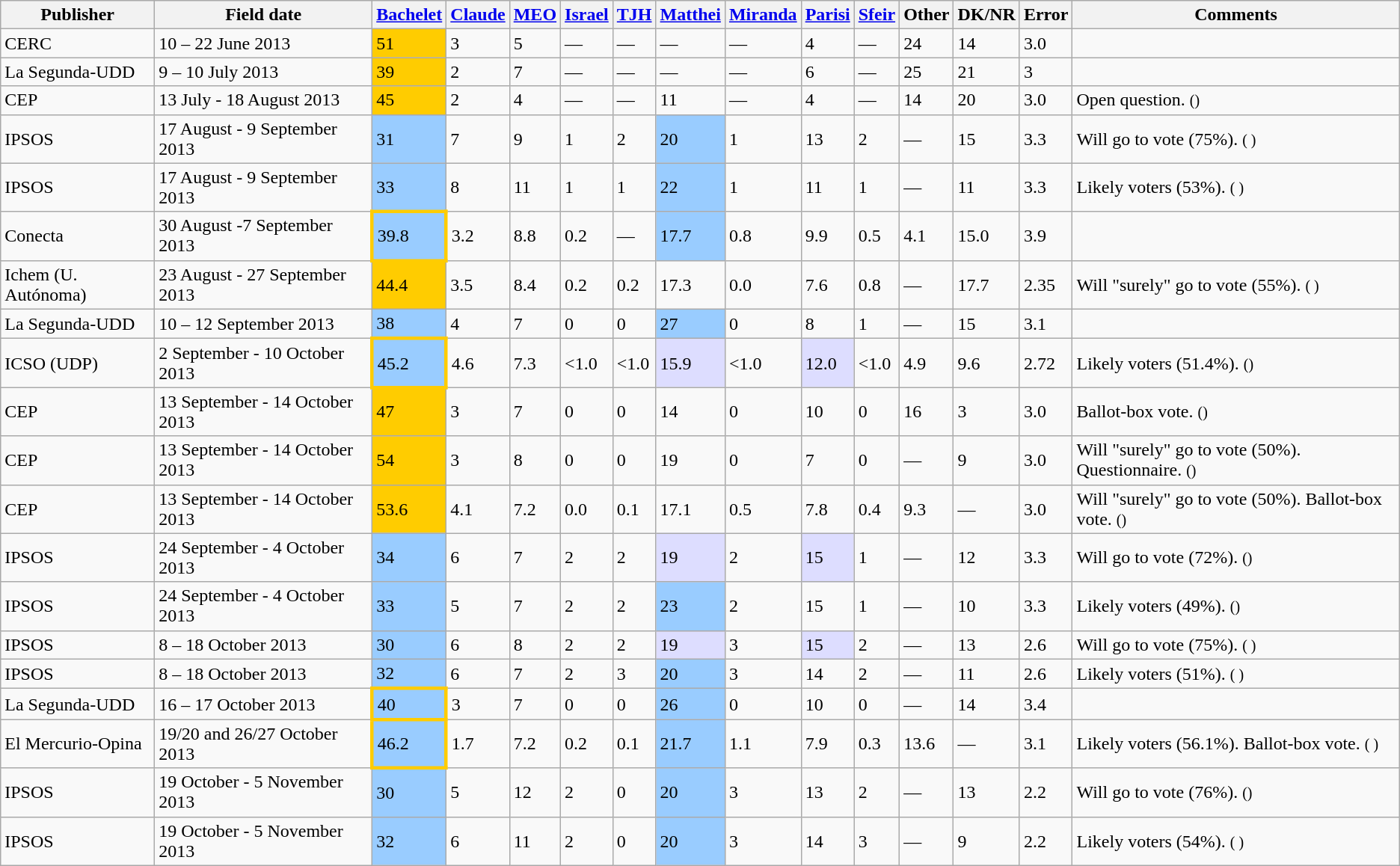<table class="wikitable">
<tr>
<th>Publisher</th>
<th>Field date</th>
<th><a href='#'>Bachelet</a></th>
<th><a href='#'>Claude</a></th>
<th><a href='#'>MEO</a></th>
<th><a href='#'>Israel</a></th>
<th><a href='#'>TJH</a></th>
<th><a href='#'>Matthei</a></th>
<th><a href='#'>Miranda</a></th>
<th><a href='#'>Parisi</a></th>
<th><a href='#'>Sfeir</a></th>
<th>Other</th>
<th>DK/NR</th>
<th>Error</th>
<th>Comments</th>
</tr>
<tr>
<td>CERC</td>
<td>10 – 22 June 2013</td>
<td style="background:#fc0;">51</td>
<td>3</td>
<td>5</td>
<td>—</td>
<td>—</td>
<td>—</td>
<td>—</td>
<td>4</td>
<td>—</td>
<td>24</td>
<td>14</td>
<td>3.0</td>
<td><small></small></td>
</tr>
<tr>
<td>La Segunda-UDD</td>
<td>9 – 10 July 2013</td>
<td style="background:#fc0;">39</td>
<td>2</td>
<td>7</td>
<td>—</td>
<td>—</td>
<td>—</td>
<td>—</td>
<td>6</td>
<td>—</td>
<td>25</td>
<td>21</td>
<td>3</td>
<td><small></small></td>
</tr>
<tr>
<td>CEP</td>
<td>13 July - 18 August 2013</td>
<td style="background:#fc0;">45</td>
<td>2</td>
<td>4</td>
<td>—</td>
<td>—</td>
<td>11</td>
<td>—</td>
<td>4</td>
<td>—</td>
<td>14</td>
<td>20</td>
<td>3.0</td>
<td>Open question. <small>()</small></td>
</tr>
<tr>
<td>IPSOS</td>
<td>17 August - 9 September 2013</td>
<td style="background:#9cf;">31</td>
<td>7</td>
<td>9</td>
<td>1</td>
<td>2</td>
<td style="background:#9cf;">20</td>
<td>1</td>
<td>13</td>
<td>2</td>
<td>—</td>
<td>15</td>
<td>3.3</td>
<td>Will go to vote (75%). <small>( )</small></td>
</tr>
<tr>
<td>IPSOS</td>
<td>17 August - 9 September 2013</td>
<td style="background:#9cf;">33</td>
<td>8</td>
<td>11</td>
<td>1</td>
<td>1</td>
<td style="background:#9cf;">22</td>
<td>1</td>
<td>11</td>
<td>1</td>
<td>—</td>
<td>11</td>
<td>3.3</td>
<td>Likely voters (53%). <small>( )</small></td>
</tr>
<tr>
<td>Conecta</td>
<td>30 August -7 September 2013</td>
<td style="background:#9cf; border:3px solid #fc0;">39.8</td>
<td>3.2</td>
<td>8.8</td>
<td>0.2</td>
<td>—</td>
<td style="background:#9cf;">17.7</td>
<td>0.8</td>
<td>9.9</td>
<td>0.5</td>
<td>4.1</td>
<td>15.0</td>
<td>3.9</td>
<td><small></small></td>
</tr>
<tr>
<td>Ichem (U. Autónoma)</td>
<td>23 August - 27 September 2013</td>
<td style="background:#fc0;">44.4</td>
<td>3.5</td>
<td>8.4</td>
<td>0.2</td>
<td>0.2</td>
<td>17.3</td>
<td>0.0</td>
<td>7.6</td>
<td>0.8</td>
<td>—</td>
<td>17.7</td>
<td>2.35</td>
<td>Will "surely" go to vote (55%). <small>( )</small></td>
</tr>
<tr>
<td>La Segunda-UDD</td>
<td>10 – 12 September 2013</td>
<td style="background:#9cf;">38</td>
<td>4</td>
<td>7</td>
<td>0</td>
<td>0</td>
<td style="background:#9cf;">27</td>
<td>0</td>
<td>8</td>
<td>1</td>
<td>—</td>
<td>15</td>
<td>3.1</td>
<td><small></small></td>
</tr>
<tr>
<td>ICSO (UDP)</td>
<td>2 September - 10 October 2013</td>
<td style="background:#9cf; border:3px solid #fc0;">45.2</td>
<td>4.6</td>
<td>7.3</td>
<td><1.0</td>
<td><1.0</td>
<td style="background:#ddf;">15.9</td>
<td><1.0</td>
<td style="background:#ddf;">12.0</td>
<td><1.0</td>
<td>4.9</td>
<td>9.6</td>
<td>2.72</td>
<td>Likely voters (51.4%). <small>()</small></td>
</tr>
<tr>
<td>CEP</td>
<td>13 September - 14 October 2013</td>
<td style="background:#fc0;">47</td>
<td>3</td>
<td>7</td>
<td>0</td>
<td>0</td>
<td>14</td>
<td>0</td>
<td>10</td>
<td>0</td>
<td>16</td>
<td>3</td>
<td>3.0</td>
<td>Ballot-box vote. <small>()</small></td>
</tr>
<tr>
<td>CEP</td>
<td>13 September - 14 October 2013</td>
<td style="background:#fc0;">54</td>
<td>3</td>
<td>8</td>
<td>0</td>
<td>0</td>
<td>19</td>
<td>0</td>
<td>7</td>
<td>0</td>
<td>—</td>
<td>9</td>
<td>3.0</td>
<td>Will "surely" go to vote (50%). Questionnaire. <small>()</small></td>
</tr>
<tr>
<td>CEP</td>
<td>13 September - 14 October 2013</td>
<td style="background:#fc0;">53.6</td>
<td>4.1</td>
<td>7.2</td>
<td>0.0</td>
<td>0.1</td>
<td>17.1</td>
<td>0.5</td>
<td>7.8</td>
<td>0.4</td>
<td>9.3</td>
<td>—</td>
<td>3.0</td>
<td>Will "surely" go to vote (50%). Ballot-box vote. <small>()</small></td>
</tr>
<tr>
<td>IPSOS</td>
<td>24 September - 4 October 2013</td>
<td style="background:#9cf;">34</td>
<td>6</td>
<td>7</td>
<td>2</td>
<td>2</td>
<td style="background:#ddf;">19</td>
<td>2</td>
<td style="background:#ddf;">15</td>
<td>1</td>
<td>—</td>
<td>12</td>
<td>3.3</td>
<td>Will go to vote (72%). <small>()</small></td>
</tr>
<tr>
<td>IPSOS</td>
<td>24 September - 4 October 2013</td>
<td style="background:#9cf;">33</td>
<td>5</td>
<td>7</td>
<td>2</td>
<td>2</td>
<td style="background:#9cf;">23</td>
<td>2</td>
<td>15</td>
<td>1</td>
<td>—</td>
<td>10</td>
<td>3.3</td>
<td>Likely voters (49%). <small>()</small></td>
</tr>
<tr>
<td>IPSOS</td>
<td>8 – 18 October 2013</td>
<td style="background:#9cf;">30</td>
<td>6</td>
<td>8</td>
<td>2</td>
<td>2</td>
<td style="background:#ddf;">19</td>
<td>3</td>
<td style="background:#ddf;">15</td>
<td>2</td>
<td>—</td>
<td>13</td>
<td>2.6</td>
<td>Will go to vote (75%). <small>( )</small></td>
</tr>
<tr>
<td>IPSOS</td>
<td>8 – 18 October 2013</td>
<td style="background:#9cf;">32</td>
<td>6</td>
<td>7</td>
<td>2</td>
<td>3</td>
<td style="background:#9cf;">20</td>
<td>3</td>
<td>14</td>
<td>2</td>
<td>—</td>
<td>11</td>
<td>2.6</td>
<td>Likely voters (51%). <small>( )</small></td>
</tr>
<tr>
<td>La Segunda-UDD</td>
<td>16 – 17 October 2013</td>
<td style="background:#9cf; border:3px solid #fc0;">40</td>
<td>3</td>
<td>7</td>
<td>0</td>
<td>0</td>
<td style="background:#9cf;">26</td>
<td>0</td>
<td>10</td>
<td>0</td>
<td>—</td>
<td>14</td>
<td>3.4</td>
<td><small></small></td>
</tr>
<tr>
<td>El Mercurio-Opina</td>
<td>19/20 and 26/27 October 2013</td>
<td style="background:#9cf; border:3px solid #fc0;">46.2</td>
<td>1.7</td>
<td>7.2</td>
<td>0.2</td>
<td>0.1</td>
<td style="background:#9cf;">21.7</td>
<td>1.1</td>
<td>7.9</td>
<td>0.3</td>
<td>13.6</td>
<td>—</td>
<td>3.1</td>
<td>Likely voters (56.1%). Ballot-box vote. <small>( )</small></td>
</tr>
<tr>
<td>IPSOS</td>
<td>19 October - 5 November 2013</td>
<td style="background:#9cf;">30</td>
<td>5</td>
<td>12</td>
<td>2</td>
<td>0</td>
<td style="background:#9cf;">20</td>
<td>3</td>
<td>13</td>
<td>2</td>
<td>—</td>
<td>13</td>
<td>2.2</td>
<td>Will go to vote (76%). <small>()</small></td>
</tr>
<tr>
<td>IPSOS</td>
<td>19 October - 5 November 2013</td>
<td style="background:#9cf;">32</td>
<td>6</td>
<td>11</td>
<td>2</td>
<td>0</td>
<td style="background:#9cf;">20</td>
<td>3</td>
<td>14</td>
<td>3</td>
<td>—</td>
<td>9</td>
<td>2.2</td>
<td>Likely voters (54%). <small>( )</small></td>
</tr>
</table>
